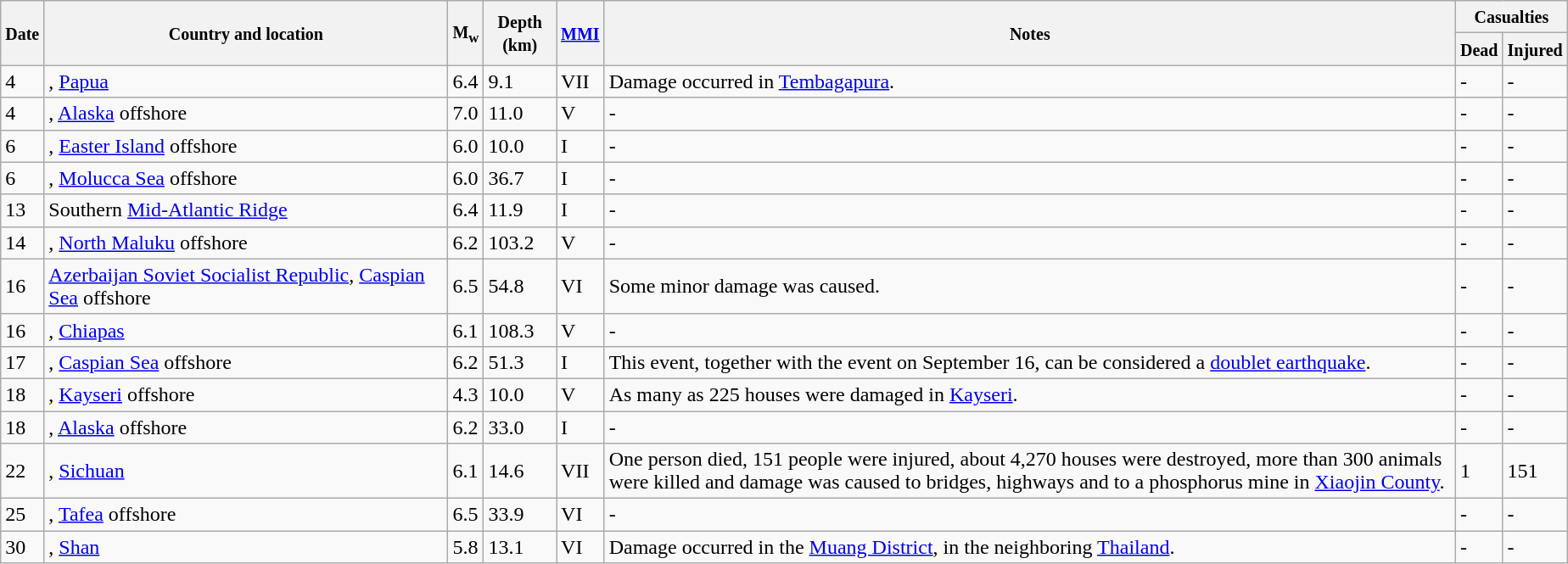<table class="wikitable sortable" style="border:1px black; margin-left:1em;">
<tr>
<th rowspan="2"><small>Date</small></th>
<th rowspan="2" style="width: 310px"><small>Country and location</small></th>
<th rowspan="2"><small>M<sub>w</sub></small></th>
<th rowspan="2"><small>Depth (km)</small></th>
<th rowspan="2"><small><a href='#'>MMI</a></small></th>
<th rowspan="2" class="unsortable"><small>Notes</small></th>
<th colspan="2"><small>Casualties</small></th>
</tr>
<tr>
<th><small>Dead</small></th>
<th><small>Injured</small></th>
</tr>
<tr>
<td>4</td>
<td>, <a href='#'>Papua</a></td>
<td>6.4</td>
<td>9.1</td>
<td>VII</td>
<td>Damage occurred in <a href='#'>Tembagapura</a>.</td>
<td>-</td>
<td>-</td>
</tr>
<tr>
<td>4</td>
<td>, <a href='#'>Alaska</a> offshore</td>
<td>7.0</td>
<td>11.0</td>
<td>V</td>
<td>-</td>
<td>-</td>
<td>-</td>
</tr>
<tr>
<td>6</td>
<td>, <a href='#'>Easter Island</a> offshore</td>
<td>6.0</td>
<td>10.0</td>
<td>I</td>
<td>-</td>
<td>-</td>
<td>-</td>
</tr>
<tr>
<td>6</td>
<td>, <a href='#'>Molucca Sea</a> offshore</td>
<td>6.0</td>
<td>36.7</td>
<td>I</td>
<td>-</td>
<td>-</td>
<td>-</td>
</tr>
<tr>
<td>13</td>
<td>Southern <a href='#'>Mid-Atlantic Ridge</a></td>
<td>6.4</td>
<td>11.9</td>
<td>I</td>
<td>-</td>
<td>-</td>
<td>-</td>
</tr>
<tr>
<td>14</td>
<td>, <a href='#'>North Maluku</a> offshore</td>
<td>6.2</td>
<td>103.2</td>
<td>V</td>
<td>-</td>
<td>-</td>
<td>-</td>
</tr>
<tr>
<td>16</td>
<td> <a href='#'>Azerbaijan Soviet Socialist Republic</a>, <a href='#'>Caspian Sea</a> offshore</td>
<td>6.5</td>
<td>54.8</td>
<td>VI</td>
<td>Some minor damage was caused.</td>
<td>-</td>
<td>-</td>
</tr>
<tr>
<td>16</td>
<td>, <a href='#'>Chiapas</a></td>
<td>6.1</td>
<td>108.3</td>
<td>V</td>
<td>-</td>
<td>-</td>
<td>-</td>
</tr>
<tr>
<td>17</td>
<td>, <a href='#'>Caspian Sea</a> offshore</td>
<td>6.2</td>
<td>51.3</td>
<td>I</td>
<td>This event, together with the event on September 16, can be considered a <a href='#'>doublet earthquake</a>.</td>
<td>-</td>
<td>-</td>
</tr>
<tr>
<td>18</td>
<td>, <a href='#'>Kayseri</a> offshore</td>
<td>4.3</td>
<td>10.0</td>
<td>V</td>
<td>As many as 225 houses were damaged in <a href='#'>Kayseri</a>.</td>
<td>-</td>
<td>-</td>
</tr>
<tr>
<td>18</td>
<td>, <a href='#'>Alaska</a> offshore</td>
<td>6.2</td>
<td>33.0</td>
<td>I</td>
<td>-</td>
<td>-</td>
<td>-</td>
</tr>
<tr>
<td>22</td>
<td>, <a href='#'>Sichuan</a></td>
<td>6.1</td>
<td>14.6</td>
<td>VII</td>
<td>One person died, 151 people were injured, about 4,270 houses were destroyed, more than 300 animals were killed and damage was caused to bridges, highways and to a phosphorus mine in <a href='#'>Xiaojin County</a>.</td>
<td>1</td>
<td>151</td>
</tr>
<tr>
<td>25</td>
<td>, <a href='#'>Tafea</a> offshore</td>
<td>6.5</td>
<td>33.9</td>
<td>VI</td>
<td>-</td>
<td>-</td>
<td>-</td>
</tr>
<tr>
<td>30</td>
<td>, <a href='#'>Shan</a></td>
<td>5.8</td>
<td>13.1</td>
<td>VI</td>
<td>Damage occurred in the <a href='#'>Muang District</a>, in the neighboring <a href='#'>Thailand</a>.</td>
<td>-</td>
<td>-</td>
</tr>
<tr>
</tr>
</table>
